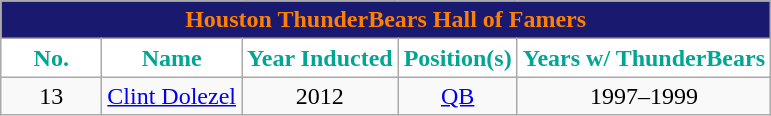<table class="wikitable sortable">
<tr>
<td colspan="5" style= "background: #191970; color: #FF7F00" align="center"><strong>Houston ThunderBears Hall of Famers</strong></td>
</tr>
<tr>
<th width=60px style="background: white; color: #00A693">No.</th>
<th style="background: white; color: #00A693">Name</th>
<th style="background: white; color: #00A693">Year Inducted</th>
<th style="background: white; color: #00A693">Position(s)</th>
<th style="background: white; color: #00A693">Years w/ ThunderBears</th>
</tr>
<tr>
<td style="text-align:center;">13</td>
<td style="text-align:center;"><a href='#'>Clint Dolezel</a></td>
<td style="text-align:center;">2012</td>
<td style="text-align:center;"><a href='#'>QB</a></td>
<td style="text-align:center;">1997–1999</td>
</tr>
</table>
